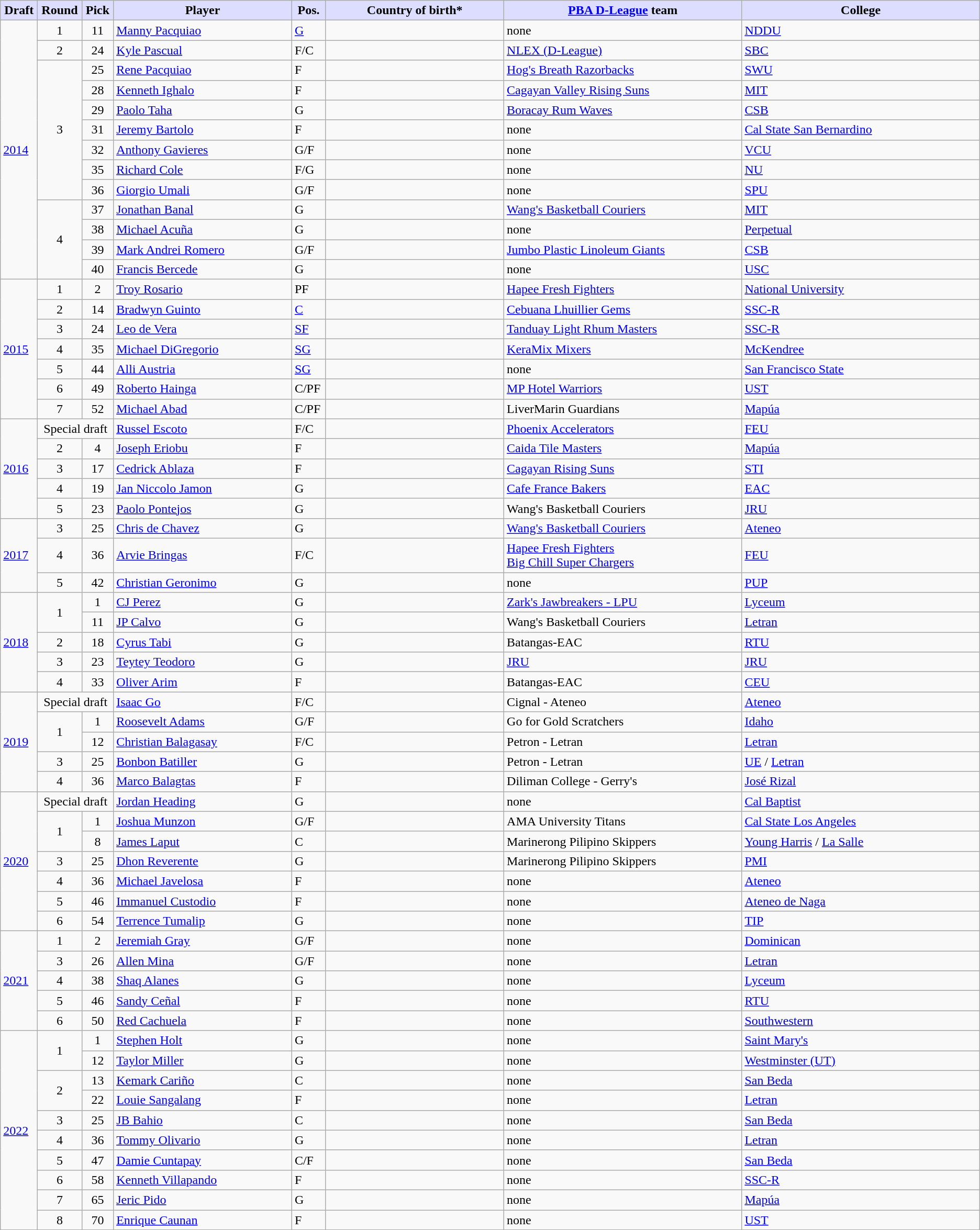<table class="wikitable sortable sortable">
<tr>
<th style="background:#ddf; width:1%;">Draft</th>
<th style="background:#ddf; width:1%;">Round</th>
<th style="background:#ddf; width:1%;">Pick</th>
<th style="background:#ddf; width:15%;">Player</th>
<th style="background:#ddf; width:1%;">Pos.</th>
<th style="background:#ddf; width:15%;">Country of birth*</th>
<th style="background:#ddf; width:20%;"><a href='#'>PBA D-League</a> team</th>
<th style="background:#ddf; width:20%;">College</th>
</tr>
<tr>
<td rowspan=13><a href='#'>2014</a></td>
<td align=center>1</td>
<td align=center>11</td>
<td><a href='#'>Manny Pacquiao</a></td>
<td><a href='#'>G</a></td>
<td></td>
<td>none</td>
<td><a href='#'>NDDU</a></td>
</tr>
<tr>
<td align=center>2</td>
<td align=center>24</td>
<td><a href='#'>Kyle Pascual</a></td>
<td>F/C</td>
<td></td>
<td><a href='#'>NLEX (D-League)</a></td>
<td><a href='#'>SBC</a></td>
</tr>
<tr>
<td rowspan="7" align="center">3</td>
<td align=center>25</td>
<td><a href='#'>Rene Pacquiao</a></td>
<td>F</td>
<td></td>
<td><a href='#'>Hog's Breath Razorbacks</a></td>
<td><a href='#'>SWU</a></td>
</tr>
<tr>
<td align=center>28</td>
<td><a href='#'>Kenneth Ighalo</a></td>
<td>F</td>
<td></td>
<td><a href='#'>Cagayan Valley Rising Suns</a></td>
<td><a href='#'>MIT</a></td>
</tr>
<tr>
<td align=center>29</td>
<td><a href='#'>Paolo Taha</a></td>
<td>G</td>
<td></td>
<td><a href='#'>Boracay Rum Waves</a></td>
<td><a href='#'>CSB</a></td>
</tr>
<tr>
<td align=center>31</td>
<td><a href='#'>Jeremy Bartolo</a></td>
<td>F</td>
<td></td>
<td>none</td>
<td><a href='#'>Cal State San Bernardino</a></td>
</tr>
<tr>
<td align=center>32</td>
<td><a href='#'>Anthony Gavieres</a></td>
<td>G/F</td>
<td></td>
<td>none</td>
<td><a href='#'>VCU</a></td>
</tr>
<tr>
<td align=center>35</td>
<td><a href='#'>Richard Cole</a></td>
<td>F/G</td>
<td></td>
<td>none</td>
<td><a href='#'>NU</a></td>
</tr>
<tr>
<td align=center>36</td>
<td><a href='#'>Giorgio Umali</a></td>
<td>G/F</td>
<td></td>
<td>none</td>
<td><a href='#'>SPU</a></td>
</tr>
<tr>
<td rowspan="4" align="center">4</td>
<td align="center">37</td>
<td><a href='#'>Jonathan Banal</a></td>
<td>G</td>
<td></td>
<td><a href='#'>Wang's Basketball Couriers</a></td>
<td><a href='#'>MIT</a></td>
</tr>
<tr>
<td align="center">38</td>
<td><a href='#'>Michael Acuña</a></td>
<td>G</td>
<td></td>
<td>none</td>
<td><a href='#'>Perpetual</a></td>
</tr>
<tr>
<td align="center">39</td>
<td><a href='#'>Mark Andrei Romero</a></td>
<td>G/F</td>
<td></td>
<td><a href='#'>Jumbo Plastic Linoleum Giants</a></td>
<td><a href='#'>CSB</a></td>
</tr>
<tr>
<td align="center">40</td>
<td><a href='#'>Francis Bercede</a></td>
<td>G</td>
<td></td>
<td>none</td>
<td><a href='#'>USC</a></td>
</tr>
<tr>
<td rowspan="7"><a href='#'>2015</a></td>
<td align=center>1</td>
<td align=center>2</td>
<td><a href='#'>Troy Rosario</a></td>
<td>PF</td>
<td></td>
<td><a href='#'>Hapee Fresh Fighters</a></td>
<td><a href='#'>National University</a></td>
</tr>
<tr>
<td align=center>2</td>
<td align=center>14</td>
<td><a href='#'>Bradwyn Guinto</a></td>
<td><a href='#'>C</a></td>
<td></td>
<td><a href='#'>Cebuana Lhuillier Gems</a></td>
<td><a href='#'>SSC-R</a></td>
</tr>
<tr>
<td align=center>3</td>
<td align=center>24</td>
<td><a href='#'>Leo de Vera</a></td>
<td><a href='#'>SF</a></td>
<td></td>
<td><a href='#'>Tanduay Light Rhum Masters</a></td>
<td><a href='#'>SSC-R</a></td>
</tr>
<tr>
<td align=center>4</td>
<td align=center>35</td>
<td><a href='#'>Michael DiGregorio</a></td>
<td><a href='#'>SG</a></td>
<td></td>
<td><a href='#'>KeraMix Mixers</a></td>
<td><a href='#'>McKendree</a></td>
</tr>
<tr>
<td align=center>5</td>
<td align=center>44</td>
<td><a href='#'>Alli Austria</a></td>
<td><a href='#'>SG</a></td>
<td></td>
<td>none</td>
<td><a href='#'>San Francisco State</a></td>
</tr>
<tr>
<td align=center>6</td>
<td align=center>49</td>
<td><a href='#'>Roberto Hainga</a></td>
<td>C/PF</td>
<td></td>
<td><a href='#'>MP Hotel Warriors</a></td>
<td><a href='#'>UST</a></td>
</tr>
<tr>
<td align=center>7</td>
<td align=center>52</td>
<td><a href='#'>Michael Abad</a></td>
<td>C/PF</td>
<td></td>
<td>LiverMarin Guardians</td>
<td><a href='#'>Mapúa</a></td>
</tr>
<tr>
<td rowspan=5><a href='#'>2016</a></td>
<td colspan=2 align=center>Special draft</td>
<td><a href='#'>Russel Escoto</a></td>
<td>F/C</td>
<td></td>
<td><a href='#'>Phoenix Accelerators</a></td>
<td><a href='#'>FEU</a></td>
</tr>
<tr>
<td align=center>2</td>
<td align=center>4</td>
<td><a href='#'>Joseph Eriobu</a></td>
<td>F</td>
<td></td>
<td><a href='#'>Caida Tile Masters</a></td>
<td><a href='#'>Mapúa</a></td>
</tr>
<tr>
<td align=center>3</td>
<td align=center>17</td>
<td><a href='#'>Cedrick Ablaza</a></td>
<td>F</td>
<td></td>
<td><a href='#'>Cagayan Rising Suns</a></td>
<td><a href='#'>STI</a></td>
</tr>
<tr>
<td align=center>4</td>
<td align=center>19</td>
<td><a href='#'>Jan Niccolo Jamon</a></td>
<td>G</td>
<td></td>
<td><a href='#'>Cafe France Bakers</a></td>
<td><a href='#'>EAC</a></td>
</tr>
<tr>
<td align="center">5</td>
<td align=center>23</td>
<td><a href='#'>Paolo Pontejos</a></td>
<td>G</td>
<td></td>
<td>Wang's Basketball Couriers</td>
<td><a href='#'>JRU</a></td>
</tr>
<tr>
<td rowspan=3><a href='#'>2017</a></td>
<td align=center>3</td>
<td align=center>25</td>
<td><a href='#'>Chris de Chavez</a></td>
<td>G</td>
<td></td>
<td><a href='#'>Wang's Basketball Couriers</a></td>
<td><a href='#'>Ateneo</a></td>
</tr>
<tr>
<td align=center>4</td>
<td align=center>36</td>
<td><a href='#'>Arvie Bringas</a></td>
<td>F/C</td>
<td></td>
<td><a href='#'>Hapee Fresh Fighters</a><br><a href='#'>Big Chill Super Chargers</a></td>
<td><a href='#'>FEU</a></td>
</tr>
<tr>
<td align="center">5</td>
<td align="center">42</td>
<td><a href='#'>Christian Geronimo</a></td>
<td>G</td>
<td></td>
<td>none</td>
<td><a href='#'>PUP</a></td>
</tr>
<tr>
<td rowspan=5><a href='#'>2018</a></td>
<td rowspan=2 align=center>1</td>
<td align=center>1</td>
<td><a href='#'>CJ Perez</a></td>
<td>G</td>
<td></td>
<td><a href='#'>Zark's Jawbreakers - LPU</a></td>
<td><a href='#'>Lyceum</a></td>
</tr>
<tr>
<td align=center>11</td>
<td><a href='#'>JP Calvo</a></td>
<td>G</td>
<td></td>
<td>Wang's Basketball Couriers</td>
<td><a href='#'>Letran</a></td>
</tr>
<tr>
<td align=center>2</td>
<td align=center>18</td>
<td><a href='#'>Cyrus Tabi</a></td>
<td>G</td>
<td></td>
<td>Batangas-EAC</td>
<td><a href='#'>RTU</a></td>
</tr>
<tr>
<td align=center>3</td>
<td align=center>23</td>
<td><a href='#'>Teytey Teodoro</a></td>
<td>G</td>
<td></td>
<td><a href='#'>JRU</a></td>
<td><a href='#'>JRU</a></td>
</tr>
<tr>
<td align=center>4</td>
<td align=center>33</td>
<td><a href='#'>Oliver Arim</a></td>
<td>F</td>
<td></td>
<td>Batangas-EAC</td>
<td><a href='#'>CEU</a></td>
</tr>
<tr>
<td rowspan=5><a href='#'>2019</a></td>
<td colspan=2 align=center>Special draft</td>
<td><a href='#'>Isaac Go</a></td>
<td>F/C</td>
<td></td>
<td>Cignal - Ateneo</td>
<td><a href='#'>Ateneo</a></td>
</tr>
<tr>
<td rowspan=2 align=center>1</td>
<td align=center>1</td>
<td><a href='#'>Roosevelt Adams</a></td>
<td>G/F</td>
<td></td>
<td>Go for Gold Scratchers</td>
<td><a href='#'>Idaho</a></td>
</tr>
<tr>
<td align=center>12</td>
<td><a href='#'>Christian Balagasay</a></td>
<td>F/C</td>
<td></td>
<td>Petron - Letran</td>
<td><a href='#'>Letran</a></td>
</tr>
<tr>
<td align=center>3</td>
<td align=center>25</td>
<td><a href='#'>Bonbon Batiller</a></td>
<td>G</td>
<td></td>
<td>Petron - Letran</td>
<td><a href='#'>UE</a> / <a href='#'>Letran</a></td>
</tr>
<tr>
<td align=center>4</td>
<td align=center>36</td>
<td><a href='#'>Marco Balagtas</a></td>
<td>F</td>
<td></td>
<td>Diliman College - Gerry's</td>
<td><a href='#'>José Rizal</a></td>
</tr>
<tr>
<td rowspan=7><a href='#'>2020</a></td>
<td colspan=2 align=center>Special draft</td>
<td><a href='#'>Jordan Heading</a></td>
<td>G</td>
<td></td>
<td>none</td>
<td><a href='#'>Cal Baptist</a></td>
</tr>
<tr>
<td rowspan=2 align=center>1</td>
<td align=center>1</td>
<td><a href='#'>Joshua Munzon</a></td>
<td>G/F</td>
<td></td>
<td>AMA University Titans</td>
<td><a href='#'>Cal State Los Angeles</a></td>
</tr>
<tr>
<td align=center>8</td>
<td><a href='#'>James Laput</a></td>
<td>C</td>
<td></td>
<td>Marinerong Pilipino Skippers</td>
<td><a href='#'>Young Harris</a> / <a href='#'>La Salle</a></td>
</tr>
<tr>
<td align=center>3</td>
<td align=center>25</td>
<td><a href='#'>Dhon Reverente</a></td>
<td>G</td>
<td></td>
<td>Marinerong Pilipino Skippers</td>
<td><a href='#'>PMI</a></td>
</tr>
<tr>
<td align=center>4</td>
<td align=center>36</td>
<td><a href='#'>Michael Javelosa</a></td>
<td>F</td>
<td></td>
<td>none</td>
<td><a href='#'>Ateneo</a></td>
</tr>
<tr>
<td align=center>5</td>
<td align=center>46</td>
<td><a href='#'>Immanuel Custodio</a></td>
<td>F</td>
<td></td>
<td>none</td>
<td><a href='#'>Ateneo de Naga</a></td>
</tr>
<tr>
<td align=center>6</td>
<td align=center>54</td>
<td><a href='#'>Terrence Tumalip</a></td>
<td>G</td>
<td></td>
<td>none</td>
<td><a href='#'>TIP</a></td>
</tr>
<tr>
<td rowspan="5"><a href='#'>2021</a></td>
<td align="center">1</td>
<td align="center">2</td>
<td><a href='#'>Jeremiah Gray</a></td>
<td>G/F</td>
<td></td>
<td>none</td>
<td><a href='#'>Dominican</a></td>
</tr>
<tr>
<td align="center">3</td>
<td align="center">26</td>
<td><a href='#'>Allen Mina</a></td>
<td>G/F</td>
<td></td>
<td>none</td>
<td><a href='#'>Letran</a></td>
</tr>
<tr>
<td align="center">4</td>
<td align="center">38</td>
<td><a href='#'>Shaq Alanes</a></td>
<td>G</td>
<td></td>
<td>none</td>
<td><a href='#'>Lyceum</a></td>
</tr>
<tr>
<td align="center">5</td>
<td align="center">46</td>
<td><a href='#'>Sandy Ceñal</a></td>
<td>F</td>
<td></td>
<td>none</td>
<td><a href='#'>RTU</a></td>
</tr>
<tr>
<td align="center">6</td>
<td align="center">50</td>
<td><a href='#'>Red Cachuela</a></td>
<td>F</td>
<td></td>
<td>none</td>
<td><a href='#'>Southwestern</a></td>
</tr>
<tr>
<td rowspan="10"><a href='#'>2022</a></td>
<td rowspan="2" align="center">1</td>
<td align="center">1</td>
<td><a href='#'>Stephen Holt</a></td>
<td>G</td>
<td></td>
<td>none</td>
<td><a href='#'>Saint Mary's</a></td>
</tr>
<tr>
<td align="center">12</td>
<td><a href='#'>Taylor Miller</a></td>
<td>G</td>
<td></td>
<td>none</td>
<td><a href='#'>Westminster (UT)</a></td>
</tr>
<tr>
<td rowspan="2" align="center">2</td>
<td align="center">13</td>
<td><a href='#'>Kemark Cariño</a></td>
<td>C</td>
<td></td>
<td>none</td>
<td><a href='#'>San Beda</a></td>
</tr>
<tr>
<td align="center">22</td>
<td><a href='#'>Louie Sangalang</a></td>
<td>F</td>
<td></td>
<td>none</td>
<td><a href='#'>Letran</a></td>
</tr>
<tr>
<td align="center">3</td>
<td align="center">25</td>
<td><a href='#'>JB Bahio</a></td>
<td>C</td>
<td></td>
<td>none</td>
<td><a href='#'>San Beda</a></td>
</tr>
<tr>
<td align="center">4</td>
<td align="center">36</td>
<td><a href='#'>Tommy Olivario</a></td>
<td>G</td>
<td></td>
<td>none</td>
<td><a href='#'>Letran</a></td>
</tr>
<tr>
<td align="center">5</td>
<td align="center">47</td>
<td><a href='#'>Damie Cuntapay</a></td>
<td>C/F</td>
<td></td>
<td>none</td>
<td><a href='#'>San Beda</a></td>
</tr>
<tr>
<td align="center">6</td>
<td align="center">58</td>
<td><a href='#'>Kenneth Villapando</a></td>
<td>F</td>
<td></td>
<td>none</td>
<td><a href='#'>SSC-R</a></td>
</tr>
<tr>
<td align="center">7</td>
<td align="center">65</td>
<td><a href='#'>Jeric Pido</a></td>
<td>G</td>
<td></td>
<td>none</td>
<td><a href='#'>Mapúa</a></td>
</tr>
<tr>
<td align="center">8</td>
<td align="center">70</td>
<td><a href='#'>Enrique Caunan</a></td>
<td>F</td>
<td></td>
<td>none</td>
<td><a href='#'>UST</a></td>
</tr>
</table>
